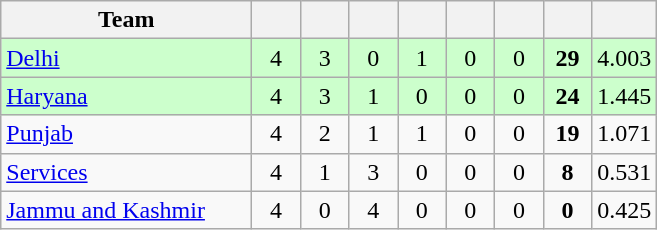<table class="wikitable" style="text-align:center">
<tr>
<th style="width:160px">Team</th>
<th style="width:25px"></th>
<th style="width:25px"></th>
<th style="width:25px"></th>
<th style="width:25px"></th>
<th style="width:25px"></th>
<th style="width:25px"></th>
<th style="width:25px"></th>
<th style="width:25px;"></th>
</tr>
<tr style="background:#cfc;">
<td style="text-align:left"><a href='#'>Delhi</a></td>
<td>4</td>
<td>3</td>
<td>0</td>
<td>1</td>
<td>0</td>
<td>0</td>
<td><strong>29</strong></td>
<td>4.003</td>
</tr>
<tr style="background:#cfc;">
<td style="text-align:left"><a href='#'>Haryana</a></td>
<td>4</td>
<td>3</td>
<td>1</td>
<td>0</td>
<td>0</td>
<td>0</td>
<td><strong>24</strong></td>
<td>1.445</td>
</tr>
<tr>
<td style="text-align:left"><a href='#'>Punjab</a></td>
<td>4</td>
<td>2</td>
<td>1</td>
<td>1</td>
<td>0</td>
<td>0</td>
<td><strong>19</strong></td>
<td>1.071</td>
</tr>
<tr>
<td style="text-align:left"><a href='#'>Services</a></td>
<td>4</td>
<td>1</td>
<td>3</td>
<td>0</td>
<td>0</td>
<td>0</td>
<td><strong>8</strong></td>
<td>0.531</td>
</tr>
<tr>
<td style="text-align:left"><a href='#'>Jammu and Kashmir</a></td>
<td>4</td>
<td>0</td>
<td>4</td>
<td>0</td>
<td>0</td>
<td>0</td>
<td><strong>0</strong></td>
<td>0.425</td>
</tr>
</table>
